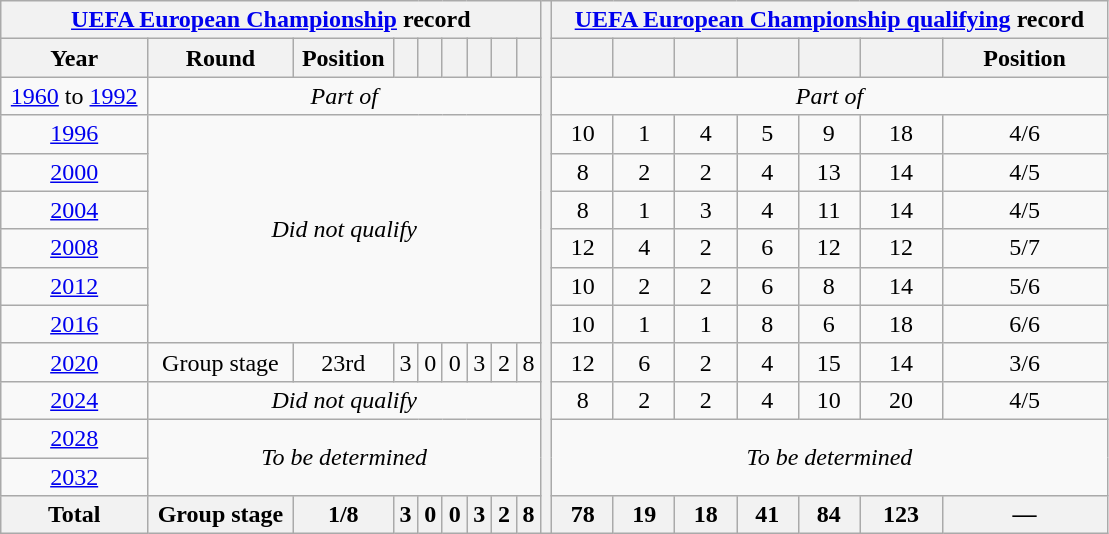<table class="wikitable" style="text-align: center;">
<tr>
<th colspan=9><a href='#'>UEFA European Championship</a> record</th>
<th width=1% rowspan=52></th>
<th colspan=8><a href='#'>UEFA European Championship qualifying</a> record</th>
</tr>
<tr>
<th>Year</th>
<th>Round</th>
<th>Position</th>
<th></th>
<th></th>
<th></th>
<th></th>
<th></th>
<th></th>
<th></th>
<th></th>
<th></th>
<th></th>
<th></th>
<th></th>
<th>Position</th>
</tr>
<tr>
<td> <a href='#'>1960</a> to  <a href='#'>1992</a></td>
<td colspan=8><em>Part of </em></td>
<td colspan=7><em>Part of </em></td>
</tr>
<tr>
<td> <a href='#'>1996</a></td>
<td rowspan=6 colspan=8><em>Did not qualify</em></td>
<td>10</td>
<td>1</td>
<td>4</td>
<td>5</td>
<td>9</td>
<td>18</td>
<td>4/6</td>
</tr>
<tr>
<td>  <a href='#'>2000</a></td>
<td>8</td>
<td>2</td>
<td>2</td>
<td>4</td>
<td>13</td>
<td>14</td>
<td>4/5</td>
</tr>
<tr>
<td> <a href='#'>2004</a></td>
<td>8</td>
<td>1</td>
<td>3</td>
<td>4</td>
<td>11</td>
<td>14</td>
<td>4/5</td>
</tr>
<tr>
<td>  <a href='#'>2008</a></td>
<td>12</td>
<td>4</td>
<td>2</td>
<td>6</td>
<td>12</td>
<td>12</td>
<td>5/7</td>
</tr>
<tr>
<td>  <a href='#'>2012</a></td>
<td>10</td>
<td>2</td>
<td>2</td>
<td>6</td>
<td>8</td>
<td>14</td>
<td>5/6</td>
</tr>
<tr>
<td> <a href='#'>2016</a></td>
<td>10</td>
<td>1</td>
<td>1</td>
<td>8</td>
<td>6</td>
<td>18</td>
<td>6/6</td>
</tr>
<tr>
<td> <a href='#'>2020</a></td>
<td>Group stage</td>
<td>23rd</td>
<td>3</td>
<td>0</td>
<td>0</td>
<td>3</td>
<td>2</td>
<td>8</td>
<td>12</td>
<td>6</td>
<td>2</td>
<td>4</td>
<td>15</td>
<td>14</td>
<td>3/6 </td>
</tr>
<tr>
<td> <a href='#'>2024</a></td>
<td colspan=8><em>Did not qualify</em></td>
<td>8</td>
<td>2</td>
<td>2</td>
<td>4</td>
<td>10</td>
<td>20</td>
<td>4/5</td>
</tr>
<tr>
<td>  <a href='#'>2028</a></td>
<td colspan=8 rowspan=2><em>To be determined</em></td>
<td colspan=7 rowspan=2><em>To be determined</em></td>
</tr>
<tr>
<td>  <a href='#'>2032</a></td>
</tr>
<tr>
<th>Total</th>
<th>Group stage</th>
<th>1/8</th>
<th>3</th>
<th>0</th>
<th>0</th>
<th>3</th>
<th>2</th>
<th>8</th>
<th>78</th>
<th>19</th>
<th>18</th>
<th>41</th>
<th>84</th>
<th>123</th>
<th>—</th>
</tr>
</table>
